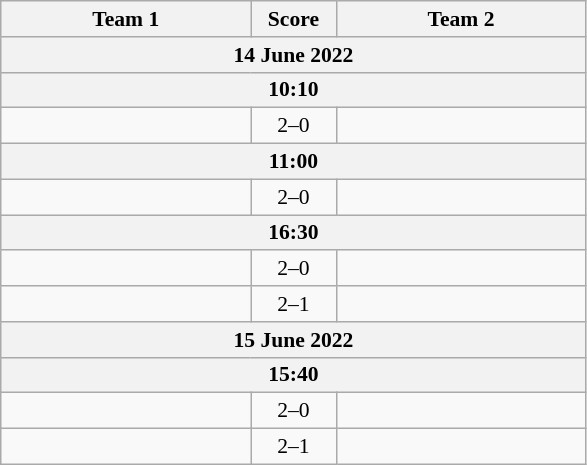<table class="wikitable" style="text-align: center; font-size:90% ">
<tr>
<th align="right" width="160">Team 1</th>
<th width="50">Score</th>
<th align="left" width="160">Team 2</th>
</tr>
<tr>
<th colspan=3>14 June 2022</th>
</tr>
<tr>
<th colspan=3>10:10</th>
</tr>
<tr>
<td align=right></td>
<td align=center>2–0</td>
<td align=left></td>
</tr>
<tr>
<th colspan=3>11:00</th>
</tr>
<tr>
<td align=right></td>
<td align=center>2–0</td>
<td align=left></td>
</tr>
<tr>
<th colspan=3>16:30</th>
</tr>
<tr>
<td align=right></td>
<td align=center>2–0</td>
<td align=left></td>
</tr>
<tr>
<td align=right></td>
<td align=center>2–1</td>
<td align=left></td>
</tr>
<tr>
<th colspan=3>15 June 2022</th>
</tr>
<tr>
<th colspan=3>15:40</th>
</tr>
<tr>
<td align=right></td>
<td align=center>2–0</td>
<td align=left></td>
</tr>
<tr>
<td align=right></td>
<td align=center>2–1</td>
<td align=left></td>
</tr>
</table>
